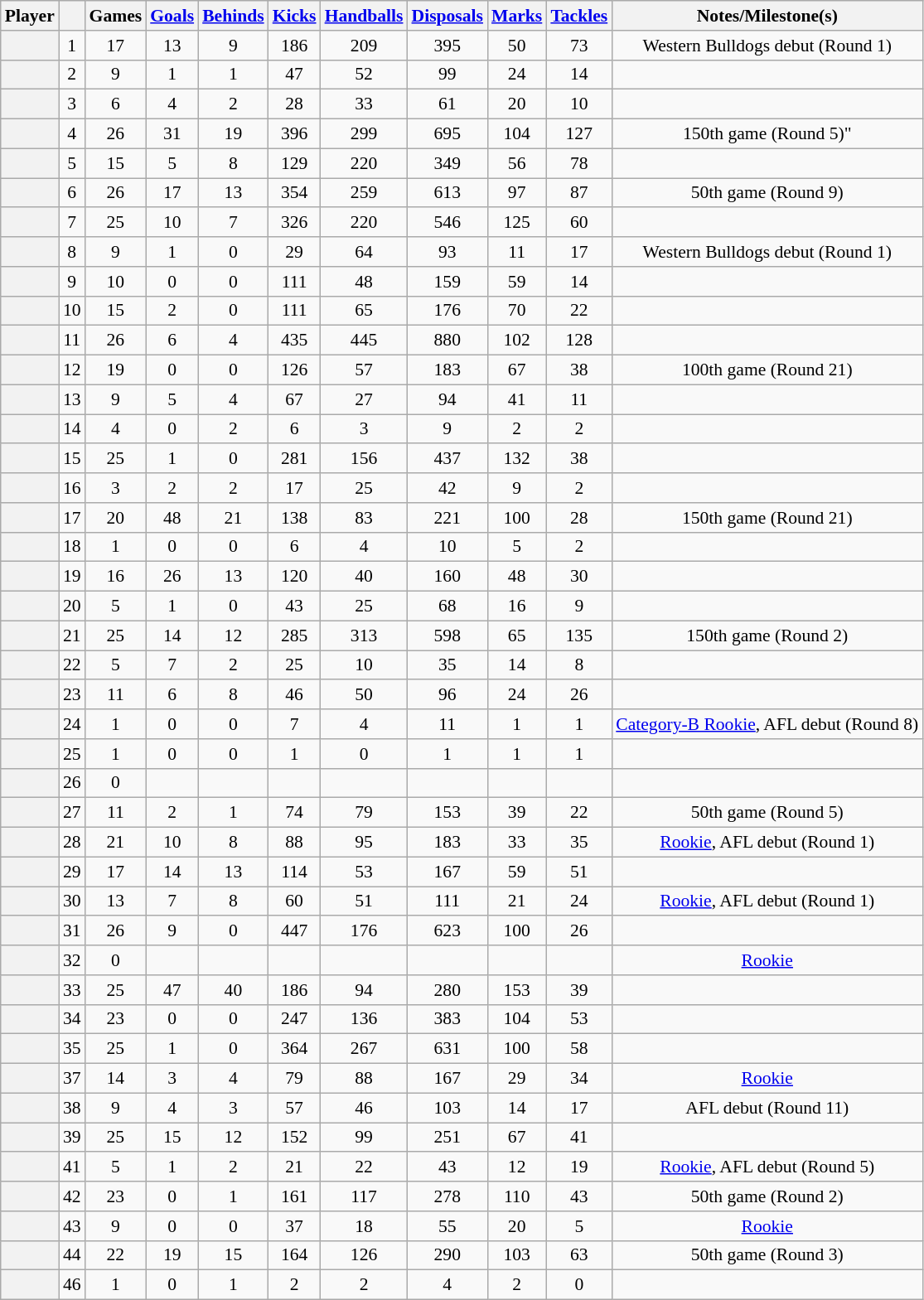<table class="wikitable plainrowheaders sortable" style="text-align:center; font-size:90%">
<tr>
<th scope="col">Player</th>
<th scope="col"></th>
<th scope="col" width:3em>Games</th>
<th scope="col" width:3em><a href='#'>Goals</a></th>
<th scope="col" width:3em><a href='#'>Behinds</a></th>
<th scope="col" width:3em><a href='#'>Kicks</a></th>
<th scope="col" width:3em><a href='#'>Handballs</a></th>
<th scope="col" width:3em><a href='#'>Disposals</a></th>
<th scope="col" width:3em><a href='#'>Marks</a></th>
<th scope="col" width:3em><a href='#'>Tackles</a></th>
<th scope="col" class="unsortable">Notes/Milestone(s)</th>
</tr>
<tr>
<th scope="row"></th>
<td>1</td>
<td>17</td>
<td>13</td>
<td>9</td>
<td>186</td>
<td>209</td>
<td>395</td>
<td>50</td>
<td>73</td>
<td>Western Bulldogs debut (Round 1)</td>
</tr>
<tr>
<th scope="row"></th>
<td>2</td>
<td>9</td>
<td>1</td>
<td>1</td>
<td>47</td>
<td>52</td>
<td>99</td>
<td>24</td>
<td>14</td>
<td></td>
</tr>
<tr>
<th scope="row"></th>
<td>3</td>
<td>6</td>
<td>4</td>
<td>2</td>
<td>28</td>
<td>33</td>
<td>61</td>
<td>20</td>
<td>10</td>
<td></td>
</tr>
<tr>
<th scope="row"></th>
<td>4</td>
<td>26</td>
<td>31</td>
<td>19</td>
<td>396</td>
<td>299</td>
<td>695</td>
<td>104</td>
<td>127</td>
<td>150th game (Round 5)"</td>
</tr>
<tr>
<th scope="row"></th>
<td>5</td>
<td>15</td>
<td>5</td>
<td>8</td>
<td>129</td>
<td>220</td>
<td>349</td>
<td>56</td>
<td>78</td>
<td></td>
</tr>
<tr>
<th scope="row"></th>
<td>6</td>
<td>26</td>
<td>17</td>
<td>13</td>
<td>354</td>
<td>259</td>
<td>613</td>
<td>97</td>
<td>87</td>
<td>50th game (Round 9)</td>
</tr>
<tr>
<th scope="row"></th>
<td>7</td>
<td>25</td>
<td>10</td>
<td>7</td>
<td>326</td>
<td>220</td>
<td>546</td>
<td>125</td>
<td>60</td>
<td></td>
</tr>
<tr>
<th scope="row"></th>
<td>8</td>
<td>9</td>
<td>1</td>
<td>0</td>
<td>29</td>
<td>64</td>
<td>93</td>
<td>11</td>
<td>17</td>
<td>Western Bulldogs debut (Round 1)</td>
</tr>
<tr>
<th scope="row"></th>
<td>9</td>
<td>10</td>
<td>0</td>
<td>0</td>
<td>111</td>
<td>48</td>
<td>159</td>
<td>59</td>
<td>14</td>
<td></td>
</tr>
<tr>
<th scope="row"></th>
<td>10</td>
<td>15</td>
<td>2</td>
<td>0</td>
<td>111</td>
<td>65</td>
<td>176</td>
<td>70</td>
<td>22</td>
<td></td>
</tr>
<tr>
<th scope="row"></th>
<td>11</td>
<td>26</td>
<td>6</td>
<td>4</td>
<td>435</td>
<td>445</td>
<td>880</td>
<td>102</td>
<td>128</td>
<td></td>
</tr>
<tr>
<th scope="row"></th>
<td>12</td>
<td>19</td>
<td>0</td>
<td>0</td>
<td>126</td>
<td>57</td>
<td>183</td>
<td>67</td>
<td>38</td>
<td>100th game (Round 21)</td>
</tr>
<tr>
<th scope="row"></th>
<td>13</td>
<td>9</td>
<td>5</td>
<td>4</td>
<td>67</td>
<td>27</td>
<td>94</td>
<td>41</td>
<td>11</td>
<td></td>
</tr>
<tr>
<th scope="row"></th>
<td>14</td>
<td>4</td>
<td>0</td>
<td>2</td>
<td>6</td>
<td>3</td>
<td>9</td>
<td>2</td>
<td>2</td>
<td></td>
</tr>
<tr>
<th scope="row"></th>
<td>15</td>
<td>25</td>
<td>1</td>
<td>0</td>
<td>281</td>
<td>156</td>
<td>437</td>
<td>132</td>
<td>38</td>
<td></td>
</tr>
<tr>
<th scope="row"></th>
<td>16</td>
<td>3</td>
<td>2</td>
<td>2</td>
<td>17</td>
<td>25</td>
<td>42</td>
<td>9</td>
<td>2</td>
<td></td>
</tr>
<tr>
<th scope="row"></th>
<td>17</td>
<td>20</td>
<td>48</td>
<td>21</td>
<td>138</td>
<td>83</td>
<td>221</td>
<td>100</td>
<td>28</td>
<td>150th game (Round 21)</td>
</tr>
<tr>
<th scope="row"></th>
<td>18</td>
<td>1</td>
<td>0</td>
<td>0</td>
<td>6</td>
<td>4</td>
<td>10</td>
<td>5</td>
<td>2</td>
<td></td>
</tr>
<tr>
<th scope="row"></th>
<td>19</td>
<td>16</td>
<td>26</td>
<td>13</td>
<td>120</td>
<td>40</td>
<td>160</td>
<td>48</td>
<td>30</td>
<td></td>
</tr>
<tr>
<th scope="row"></th>
<td>20</td>
<td>5</td>
<td>1</td>
<td>0</td>
<td>43</td>
<td>25</td>
<td>68</td>
<td>16</td>
<td>9</td>
<td></td>
</tr>
<tr>
<th scope="row"></th>
<td>21</td>
<td>25</td>
<td>14</td>
<td>12</td>
<td>285</td>
<td>313</td>
<td>598</td>
<td>65</td>
<td>135</td>
<td>150th game (Round 2)</td>
</tr>
<tr>
<th scope="row"></th>
<td>22</td>
<td>5</td>
<td>7</td>
<td>2</td>
<td>25</td>
<td>10</td>
<td>35</td>
<td>14</td>
<td>8</td>
<td></td>
</tr>
<tr>
<th scope="row"></th>
<td>23</td>
<td>11</td>
<td>6</td>
<td>8</td>
<td>46</td>
<td>50</td>
<td>96</td>
<td>24</td>
<td>26</td>
<td></td>
</tr>
<tr>
<th scope="row"></th>
<td>24</td>
<td>1</td>
<td>0</td>
<td>0</td>
<td>7</td>
<td>4</td>
<td>11</td>
<td>1</td>
<td>1</td>
<td><a href='#'>Category-B Rookie</a>, AFL debut (Round 8)</td>
</tr>
<tr>
<th scope="row"></th>
<td>25</td>
<td>1</td>
<td>0</td>
<td>0</td>
<td>1</td>
<td>0</td>
<td>1</td>
<td>1</td>
<td>1</td>
<td></td>
</tr>
<tr>
<th scope="row"></th>
<td>26</td>
<td>0</td>
<td></td>
<td></td>
<td></td>
<td></td>
<td></td>
<td></td>
<td></td>
<td></td>
</tr>
<tr>
<th scope="row"></th>
<td>27</td>
<td>11</td>
<td>2</td>
<td>1</td>
<td>74</td>
<td>79</td>
<td>153</td>
<td>39</td>
<td>22</td>
<td>50th game (Round 5)</td>
</tr>
<tr>
<th scope="row"></th>
<td>28</td>
<td>21</td>
<td>10</td>
<td>8</td>
<td>88</td>
<td>95</td>
<td>183</td>
<td>33</td>
<td>35</td>
<td><a href='#'>Rookie</a>, AFL debut (Round 1)</td>
</tr>
<tr>
<th scope="row"></th>
<td>29</td>
<td>17</td>
<td>14</td>
<td>13</td>
<td>114</td>
<td>53</td>
<td>167</td>
<td>59</td>
<td>51</td>
<td></td>
</tr>
<tr>
<th scope="row"></th>
<td>30</td>
<td>13</td>
<td>7</td>
<td>8</td>
<td>60</td>
<td>51</td>
<td>111</td>
<td>21</td>
<td>24</td>
<td><a href='#'>Rookie</a>, AFL debut (Round 1)</td>
</tr>
<tr>
<th scope="row"></th>
<td>31</td>
<td>26</td>
<td>9</td>
<td>0</td>
<td>447</td>
<td>176</td>
<td>623</td>
<td>100</td>
<td>26</td>
<td></td>
</tr>
<tr>
<th scope="row"></th>
<td>32</td>
<td>0</td>
<td></td>
<td></td>
<td></td>
<td></td>
<td></td>
<td></td>
<td></td>
<td><a href='#'>Rookie</a></td>
</tr>
<tr>
<th scope="row"></th>
<td>33</td>
<td>25</td>
<td>47</td>
<td>40</td>
<td>186</td>
<td>94</td>
<td>280</td>
<td>153</td>
<td>39</td>
<td></td>
</tr>
<tr>
<th scope="row"></th>
<td>34</td>
<td>23</td>
<td>0</td>
<td>0</td>
<td>247</td>
<td>136</td>
<td>383</td>
<td>104</td>
<td>53</td>
<td></td>
</tr>
<tr>
<th scope="row"></th>
<td>35</td>
<td>25</td>
<td>1</td>
<td>0</td>
<td>364</td>
<td>267</td>
<td>631</td>
<td>100</td>
<td>58</td>
<td></td>
</tr>
<tr>
<th scope="row"></th>
<td>37</td>
<td>14</td>
<td>3</td>
<td>4</td>
<td>79</td>
<td>88</td>
<td>167</td>
<td>29</td>
<td>34</td>
<td><a href='#'>Rookie</a></td>
</tr>
<tr>
<th scope="row"></th>
<td>38</td>
<td>9</td>
<td>4</td>
<td>3</td>
<td>57</td>
<td>46</td>
<td>103</td>
<td>14</td>
<td>17</td>
<td>AFL debut (Round 11)</td>
</tr>
<tr>
<th scope="row"></th>
<td>39</td>
<td>25</td>
<td>15</td>
<td>12</td>
<td>152</td>
<td>99</td>
<td>251</td>
<td>67</td>
<td>41</td>
<td></td>
</tr>
<tr>
<th scope="row"></th>
<td>41</td>
<td>5</td>
<td>1</td>
<td>2</td>
<td>21</td>
<td>22</td>
<td>43</td>
<td>12</td>
<td>19</td>
<td><a href='#'>Rookie</a>, AFL debut (Round 5)</td>
</tr>
<tr>
<th scope="row"></th>
<td>42</td>
<td>23</td>
<td>0</td>
<td>1</td>
<td>161</td>
<td>117</td>
<td>278</td>
<td>110</td>
<td>43</td>
<td>50th game (Round 2)</td>
</tr>
<tr>
<th scope="row"></th>
<td>43</td>
<td>9</td>
<td>0</td>
<td>0</td>
<td>37</td>
<td>18</td>
<td>55</td>
<td>20</td>
<td>5</td>
<td><a href='#'>Rookie</a></td>
</tr>
<tr>
<th scope="row"></th>
<td>44</td>
<td>22</td>
<td>19</td>
<td>15</td>
<td>164</td>
<td>126</td>
<td>290</td>
<td>103</td>
<td>63</td>
<td>50th game (Round 3)</td>
</tr>
<tr>
<th scope="row"></th>
<td>46</td>
<td>1</td>
<td>0</td>
<td>1</td>
<td>2</td>
<td>2</td>
<td>4</td>
<td>2</td>
<td>0</td>
<td></td>
</tr>
</table>
